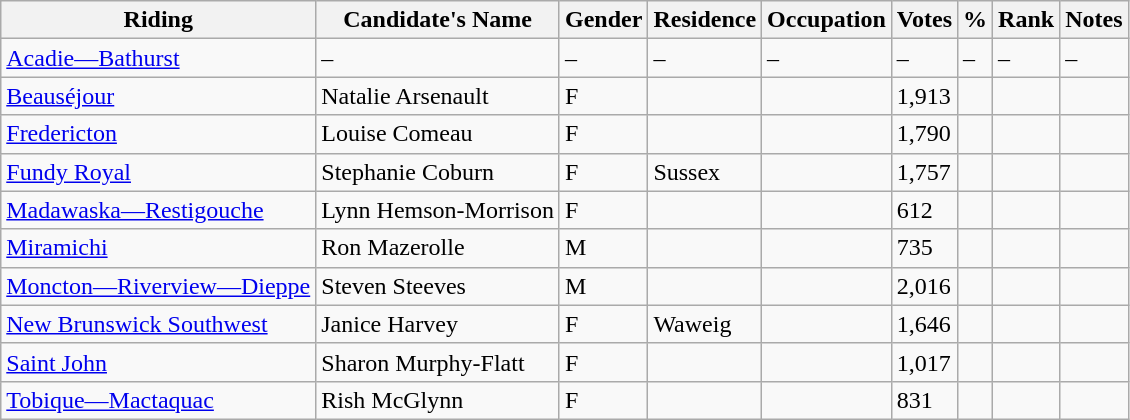<table class="wikitable sortable">
<tr>
<th>Riding</th>
<th>Candidate's Name</th>
<th>Gender</th>
<th>Residence</th>
<th>Occupation</th>
<th>Votes</th>
<th>%</th>
<th>Rank</th>
<th>Notes</th>
</tr>
<tr>
<td><a href='#'>Acadie—Bathurst</a></td>
<td>–</td>
<td>–</td>
<td>–</td>
<td>–</td>
<td>–</td>
<td>–</td>
<td>–</td>
<td>–</td>
</tr>
<tr>
<td><a href='#'>Beauséjour</a></td>
<td>Natalie Arsenault</td>
<td>F</td>
<td></td>
<td></td>
<td>1,913</td>
<td></td>
<td></td>
<td></td>
</tr>
<tr>
<td><a href='#'>Fredericton</a></td>
<td>Louise Comeau</td>
<td>F</td>
<td></td>
<td></td>
<td>1,790</td>
<td></td>
<td></td>
<td></td>
</tr>
<tr>
<td><a href='#'>Fundy Royal</a></td>
<td>Stephanie Coburn</td>
<td>F</td>
<td>Sussex</td>
<td></td>
<td>1,757</td>
<td></td>
<td></td>
<td></td>
</tr>
<tr>
<td><a href='#'>Madawaska—Restigouche</a></td>
<td>Lynn Hemson-Morrison</td>
<td>F</td>
<td></td>
<td></td>
<td>612</td>
<td></td>
<td></td>
<td></td>
</tr>
<tr>
<td><a href='#'>Miramichi</a></td>
<td>Ron Mazerolle</td>
<td>M</td>
<td></td>
<td></td>
<td>735</td>
<td></td>
<td></td>
<td></td>
</tr>
<tr>
<td><a href='#'>Moncton—Riverview—Dieppe</a></td>
<td>Steven Steeves</td>
<td>M</td>
<td></td>
<td></td>
<td>2,016</td>
<td></td>
<td></td>
<td></td>
</tr>
<tr>
<td><a href='#'>New Brunswick Southwest</a></td>
<td>Janice Harvey</td>
<td>F</td>
<td>Waweig</td>
<td></td>
<td>1,646</td>
<td></td>
<td></td>
<td></td>
</tr>
<tr>
<td><a href='#'>Saint John</a></td>
<td>Sharon Murphy-Flatt</td>
<td>F</td>
<td></td>
<td></td>
<td>1,017</td>
<td></td>
<td></td>
<td></td>
</tr>
<tr>
<td><a href='#'>Tobique—Mactaquac</a></td>
<td>Rish McGlynn</td>
<td>F</td>
<td></td>
<td></td>
<td>831</td>
<td></td>
<td></td>
<td></td>
</tr>
</table>
